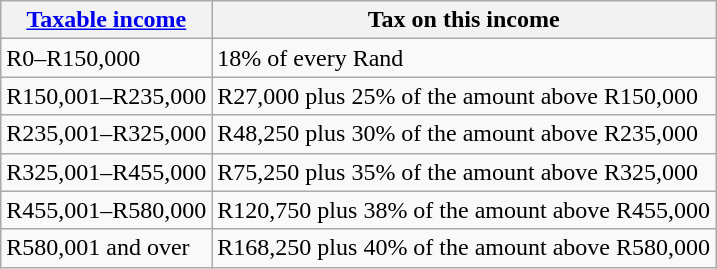<table class="wikitable">
<tr>
<th><a href='#'>Taxable income</a></th>
<th>Tax on this income</th>
</tr>
<tr>
<td>R0–R150,000</td>
<td>18% of every Rand</td>
</tr>
<tr>
<td>R150,001–R235,000</td>
<td>R27,000 plus 25% of the amount above R150,000</td>
</tr>
<tr>
<td>R235,001–R325,000</td>
<td>R48,250 plus 30% of the amount above R235,000</td>
</tr>
<tr>
<td>R325,001–R455,000</td>
<td>R75,250 plus 35% of the amount above R325,000</td>
</tr>
<tr>
<td>R455,001–R580,000</td>
<td>R120,750 plus 38% of the amount above R455,000</td>
</tr>
<tr>
<td>R580,001 and over</td>
<td>R168,250 plus 40% of the amount above R580,000</td>
</tr>
</table>
